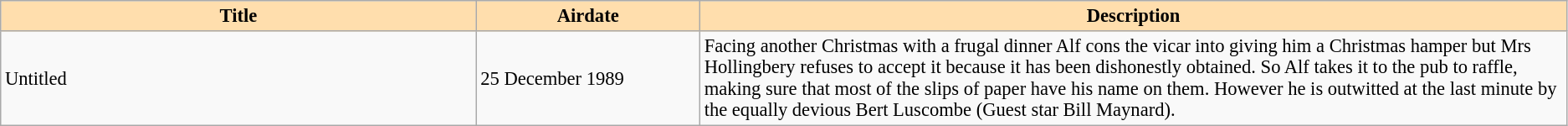<table class="wikitable" border=1 style="font-size: 94%">
<tr>
<th style="background:#ffdead" width=17%>Title</th>
<th style="background:#ffdead" width=8%>Airdate</th>
<th style="background:#ffdead" width=31%>Description</th>
</tr>
<tr>
<td>Untitled</td>
<td>25 December 1989</td>
<td>Facing another Christmas with a frugal dinner Alf cons the vicar into giving him a Christmas hamper but Mrs Hollingbery refuses to accept it because it has been dishonestly obtained. So Alf takes it to the pub to raffle, making sure that most of the slips of paper have his name on them. However he is outwitted at the last minute by the equally devious Bert Luscombe (Guest star Bill Maynard).</td>
</tr>
</table>
